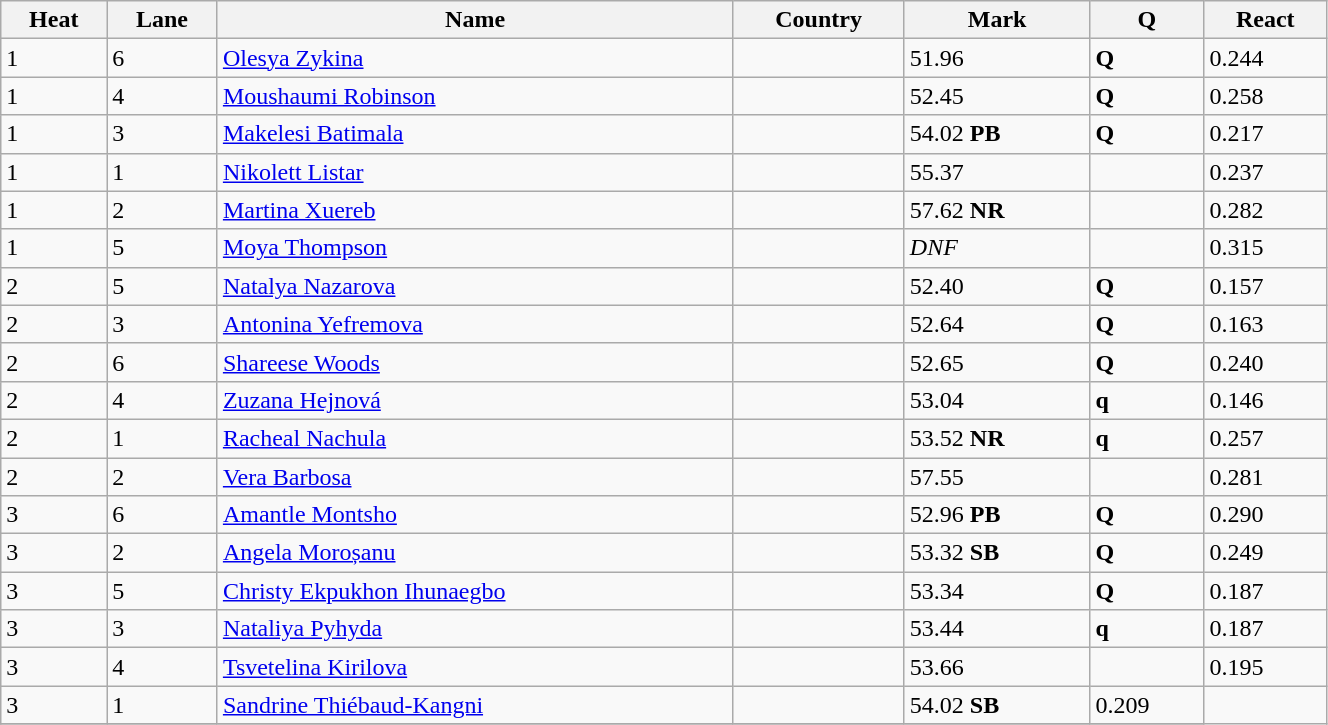<table class="wikitable sortable" width=70%>
<tr>
<th>Heat</th>
<th>Lane</th>
<th>Name</th>
<th>Country</th>
<th>Mark</th>
<th>Q</th>
<th>React</th>
</tr>
<tr>
<td>1</td>
<td>6</td>
<td><a href='#'>Olesya Zykina</a></td>
<td></td>
<td>51.96</td>
<td><strong>Q</strong></td>
<td>0.244</td>
</tr>
<tr>
<td>1</td>
<td>4</td>
<td><a href='#'>Moushaumi Robinson</a></td>
<td></td>
<td>52.45</td>
<td><strong>Q</strong></td>
<td>0.258</td>
</tr>
<tr>
<td>1</td>
<td>3</td>
<td><a href='#'>Makelesi Batimala</a></td>
<td></td>
<td>54.02 <strong>PB</strong></td>
<td><strong>Q</strong></td>
<td>0.217</td>
</tr>
<tr>
<td>1</td>
<td>1</td>
<td><a href='#'>Nikolett Listar</a></td>
<td></td>
<td>55.37</td>
<td></td>
<td>0.237</td>
</tr>
<tr>
<td>1</td>
<td>2</td>
<td><a href='#'>Martina Xuereb</a></td>
<td></td>
<td>57.62 <strong>NR</strong></td>
<td></td>
<td>0.282</td>
</tr>
<tr>
<td>1</td>
<td>5</td>
<td><a href='#'>Moya Thompson</a></td>
<td></td>
<td><em>DNF</em></td>
<td></td>
<td>0.315</td>
</tr>
<tr>
<td>2</td>
<td>5</td>
<td><a href='#'>Natalya Nazarova</a></td>
<td></td>
<td>52.40</td>
<td><strong>Q</strong></td>
<td>0.157</td>
</tr>
<tr>
<td>2</td>
<td>3</td>
<td><a href='#'>Antonina Yefremova</a></td>
<td></td>
<td>52.64</td>
<td><strong>Q</strong></td>
<td>0.163</td>
</tr>
<tr>
<td>2</td>
<td>6</td>
<td><a href='#'>Shareese Woods</a></td>
<td></td>
<td>52.65</td>
<td><strong>Q</strong></td>
<td>0.240</td>
</tr>
<tr>
<td>2</td>
<td>4</td>
<td><a href='#'>Zuzana Hejnová</a></td>
<td></td>
<td>53.04</td>
<td><strong>q</strong></td>
<td>0.146</td>
</tr>
<tr>
<td>2</td>
<td>1</td>
<td><a href='#'>Racheal Nachula</a></td>
<td></td>
<td>53.52 <strong>NR</strong></td>
<td><strong>q</strong></td>
<td>0.257</td>
</tr>
<tr>
<td>2</td>
<td>2</td>
<td><a href='#'>Vera Barbosa</a></td>
<td></td>
<td>57.55</td>
<td></td>
<td>0.281</td>
</tr>
<tr>
<td>3</td>
<td>6</td>
<td><a href='#'>Amantle Montsho</a></td>
<td></td>
<td>52.96 <strong>PB</strong></td>
<td><strong>Q</strong></td>
<td>0.290</td>
</tr>
<tr>
<td>3</td>
<td>2</td>
<td><a href='#'>Angela Moroșanu</a></td>
<td></td>
<td>53.32 <strong>SB</strong></td>
<td><strong>Q</strong></td>
<td>0.249</td>
</tr>
<tr>
<td>3</td>
<td>5</td>
<td><a href='#'>Christy Ekpukhon Ihunaegbo</a></td>
<td></td>
<td>53.34</td>
<td><strong>Q</strong></td>
<td>0.187</td>
</tr>
<tr>
<td>3</td>
<td>3</td>
<td><a href='#'>Nataliya Pyhyda</a></td>
<td></td>
<td>53.44</td>
<td><strong>q</strong></td>
<td>0.187</td>
</tr>
<tr>
<td>3</td>
<td>4</td>
<td><a href='#'>Tsvetelina Kirilova</a></td>
<td></td>
<td>53.66</td>
<td></td>
<td>0.195</td>
</tr>
<tr>
<td>3</td>
<td>1</td>
<td><a href='#'>Sandrine Thiébaud-Kangni</a></td>
<td></td>
<td>54.02 <strong>SB</strong></td>
<td>0.209</td>
</tr>
<tr>
</tr>
</table>
